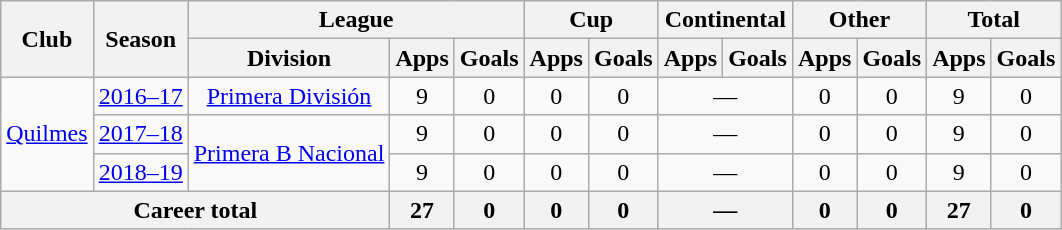<table class="wikitable" style="text-align:center">
<tr>
<th rowspan="2">Club</th>
<th rowspan="2">Season</th>
<th colspan="3">League</th>
<th colspan="2">Cup</th>
<th colspan="2">Continental</th>
<th colspan="2">Other</th>
<th colspan="2">Total</th>
</tr>
<tr>
<th>Division</th>
<th>Apps</th>
<th>Goals</th>
<th>Apps</th>
<th>Goals</th>
<th>Apps</th>
<th>Goals</th>
<th>Apps</th>
<th>Goals</th>
<th>Apps</th>
<th>Goals</th>
</tr>
<tr>
<td rowspan="3"><a href='#'>Quilmes</a></td>
<td><a href='#'>2016–17</a></td>
<td rowspan="1"><a href='#'>Primera División</a></td>
<td>9</td>
<td>0</td>
<td>0</td>
<td>0</td>
<td colspan="2">—</td>
<td>0</td>
<td>0</td>
<td>9</td>
<td>0</td>
</tr>
<tr>
<td><a href='#'>2017–18</a></td>
<td rowspan="2"><a href='#'>Primera B Nacional</a></td>
<td>9</td>
<td>0</td>
<td>0</td>
<td>0</td>
<td colspan="2">—</td>
<td>0</td>
<td>0</td>
<td>9</td>
<td>0</td>
</tr>
<tr>
<td><a href='#'>2018–19</a></td>
<td>9</td>
<td>0</td>
<td>0</td>
<td>0</td>
<td colspan="2">—</td>
<td>0</td>
<td>0</td>
<td>9</td>
<td>0</td>
</tr>
<tr>
<th colspan="3">Career total</th>
<th>27</th>
<th>0</th>
<th>0</th>
<th>0</th>
<th colspan="2">—</th>
<th>0</th>
<th>0</th>
<th>27</th>
<th>0</th>
</tr>
</table>
